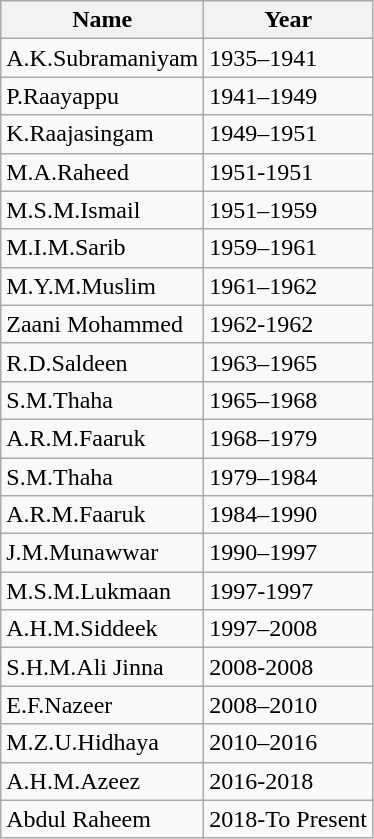<table class="wikitable">
<tr>
<th>Name</th>
<th>Year</th>
</tr>
<tr>
<td>A.K.Subramaniyam</td>
<td>1935–1941</td>
</tr>
<tr>
<td>P.Raayappu</td>
<td>1941–1949</td>
</tr>
<tr>
<td>K.Raajasingam</td>
<td>1949–1951</td>
</tr>
<tr>
<td>M.A.Raheed</td>
<td>1951-1951</td>
</tr>
<tr>
<td>M.S.M.Ismail</td>
<td>1951–1959</td>
</tr>
<tr>
<td>M.I.M.Sarib</td>
<td>1959–1961</td>
</tr>
<tr>
<td>M.Y.M.Muslim</td>
<td>1961–1962</td>
</tr>
<tr>
<td>Zaani Mohammed</td>
<td>1962-1962</td>
</tr>
<tr>
<td>R.D.Saldeen</td>
<td>1963–1965</td>
</tr>
<tr>
<td>S.M.Thaha</td>
<td>1965–1968</td>
</tr>
<tr>
<td>A.R.M.Faaruk</td>
<td>1968–1979</td>
</tr>
<tr>
<td>S.M.Thaha</td>
<td>1979–1984</td>
</tr>
<tr>
<td>A.R.M.Faaruk</td>
<td>1984–1990</td>
</tr>
<tr>
<td>J.M.Munawwar</td>
<td>1990–1997</td>
</tr>
<tr>
<td>M.S.M.Lukmaan</td>
<td>1997-1997</td>
</tr>
<tr>
<td>A.H.M.Siddeek</td>
<td>1997–2008</td>
</tr>
<tr>
<td>S.H.M.Ali Jinna</td>
<td>2008-2008</td>
</tr>
<tr>
<td>E.F.Nazeer</td>
<td>2008–2010</td>
</tr>
<tr>
<td>M.Z.U.Hidhaya</td>
<td>2010–2016</td>
</tr>
<tr>
<td>A.H.M.Azeez</td>
<td>2016-2018</td>
</tr>
<tr>
<td>Abdul Raheem</td>
<td>2018-To Present</td>
</tr>
</table>
